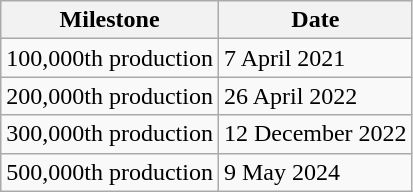<table class="wikitable">
<tr>
<th>Milestone</th>
<th>Date</th>
</tr>
<tr>
<td>100,000th production</td>
<td>7 April 2021</td>
</tr>
<tr>
<td>200,000th production</td>
<td>26 April 2022</td>
</tr>
<tr>
<td>300,000th production</td>
<td>12 December 2022</td>
</tr>
<tr>
<td>500,000th production</td>
<td>9 May 2024</td>
</tr>
</table>
